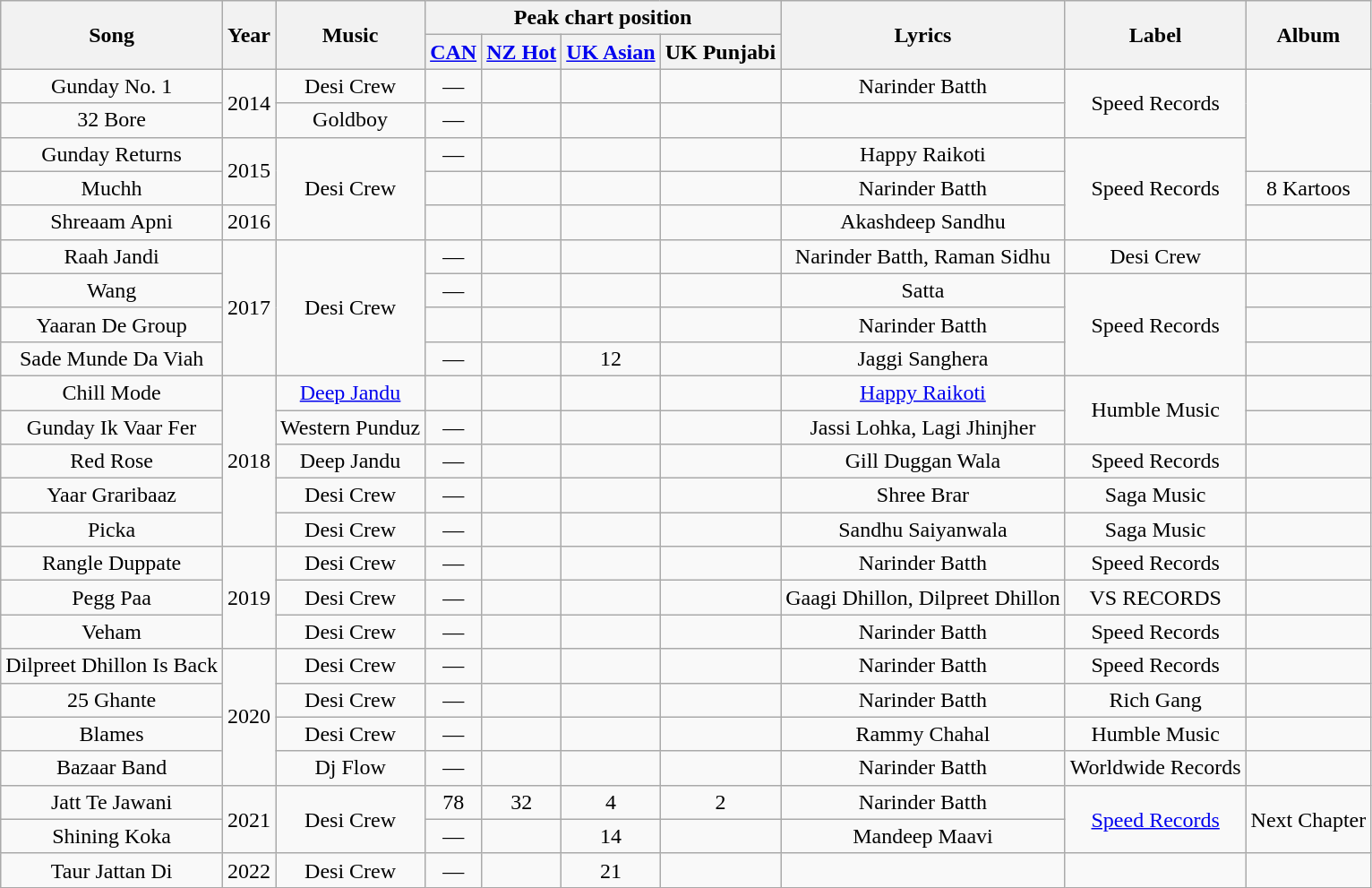<table class="wikitable plainrowheaders" style="text-align:center;">
<tr>
<th rowspan="2">Song</th>
<th rowspan="2">Year</th>
<th rowspan="2">Music</th>
<th colspan="4">Peak chart position</th>
<th rowspan="2">Lyrics</th>
<th rowspan="2">Label</th>
<th rowspan="2">Album</th>
</tr>
<tr>
<th><a href='#'>CAN</a></th>
<th><a href='#'>NZ Hot</a></th>
<th><a href='#'>UK Asian</a></th>
<th>UK Punjabi</th>
</tr>
<tr>
<td>Gunday No. 1 </td>
<td rowspan="2">2014</td>
<td>Desi Crew</td>
<td>—</td>
<td></td>
<td></td>
<td></td>
<td>Narinder Batth</td>
<td rowspan="2">Speed Records</td>
<td rowspan="3"></td>
</tr>
<tr>
<td>32 Bore</td>
<td>Goldboy</td>
<td>—</td>
<td></td>
<td></td>
<td></td>
<td></td>
</tr>
<tr>
<td>Gunday Returns </td>
<td rowspan="2">2015</td>
<td rowspan="3">Desi Crew</td>
<td>—</td>
<td></td>
<td></td>
<td></td>
<td>Happy Raikoti</td>
<td rowspan="3">Speed Records</td>
</tr>
<tr>
<td>Muchh</td>
<td></td>
<td></td>
<td></td>
<td></td>
<td>Narinder Batth</td>
<td>8 Kartoos</td>
</tr>
<tr>
<td>Shreaam Apni</td>
<td>2016</td>
<td></td>
<td></td>
<td></td>
<td></td>
<td>Akashdeep Sandhu</td>
<td></td>
</tr>
<tr>
<td>Raah Jandi</td>
<td rowspan="4">2017</td>
<td rowspan="4">Desi Crew</td>
<td>—</td>
<td></td>
<td></td>
<td></td>
<td>Narinder Batth, Raman Sidhu</td>
<td>Desi Crew</td>
<td></td>
</tr>
<tr>
<td>Wang</td>
<td>—</td>
<td></td>
<td></td>
<td></td>
<td>Satta</td>
<td rowspan="3">Speed Records</td>
<td></td>
</tr>
<tr>
<td>Yaaran De Group</td>
<td></td>
<td></td>
<td></td>
<td></td>
<td>Narinder Batth</td>
<td></td>
</tr>
<tr>
<td>Sade Munde Da Viah </td>
<td>—</td>
<td></td>
<td>12</td>
<td></td>
<td>Jaggi Sanghera</td>
<td></td>
</tr>
<tr>
<td>Chill Mode</td>
<td rowspan="5">2018</td>
<td><a href='#'>Deep Jandu</a></td>
<td></td>
<td></td>
<td></td>
<td></td>
<td><a href='#'>Happy Raikoti</a></td>
<td rowspan="2">Humble Music</td>
<td></td>
</tr>
<tr>
<td>Gunday Ik Vaar Fer  </td>
<td>Western Punduz</td>
<td>—</td>
<td></td>
<td></td>
<td></td>
<td>Jassi Lohka, Lagi Jhinjher</td>
<td></td>
</tr>
<tr>
<td>Red Rose</td>
<td>Deep Jandu</td>
<td>—</td>
<td></td>
<td></td>
<td></td>
<td>Gill Duggan Wala</td>
<td>Speed Records</td>
<td></td>
</tr>
<tr>
<td>Yaar Graribaaz </td>
<td>Desi Crew</td>
<td>—</td>
<td></td>
<td></td>
<td></td>
<td>Shree Brar</td>
<td>Saga Music</td>
<td></td>
</tr>
<tr>
<td>Picka </td>
<td>Desi Crew</td>
<td>—</td>
<td></td>
<td></td>
<td></td>
<td>Sandhu Saiyanwala</td>
<td>Saga Music</td>
<td></td>
</tr>
<tr>
<td>Rangle Duppate </td>
<td rowspan="3">2019</td>
<td>Desi Crew</td>
<td>—</td>
<td></td>
<td></td>
<td></td>
<td>Narinder Batth</td>
<td>Speed Records</td>
<td></td>
</tr>
<tr>
<td>Pegg Paa  </td>
<td>Desi Crew</td>
<td>—</td>
<td></td>
<td></td>
<td></td>
<td>Gaagi Dhillon, Dilpreet Dhillon</td>
<td>VS RECORDS</td>
<td></td>
</tr>
<tr>
<td>Veham </td>
<td>Desi Crew</td>
<td>—</td>
<td></td>
<td></td>
<td></td>
<td>Narinder Batth</td>
<td>Speed Records</td>
<td></td>
</tr>
<tr>
<td>Dilpreet Dhillon Is Back  </td>
<td rowspan="4">2020</td>
<td>Desi Crew</td>
<td>—</td>
<td></td>
<td></td>
<td></td>
<td>Narinder Batth</td>
<td>Speed Records</td>
<td></td>
</tr>
<tr>
<td>25 Ghante  </td>
<td>Desi Crew</td>
<td>—</td>
<td></td>
<td></td>
<td></td>
<td>Narinder Batth</td>
<td>Rich Gang</td>
<td></td>
</tr>
<tr>
<td>Blames  </td>
<td>Desi Crew</td>
<td>—</td>
<td></td>
<td></td>
<td></td>
<td>Rammy Chahal</td>
<td>Humble Music</td>
<td></td>
</tr>
<tr>
<td>Bazaar Band  </td>
<td>Dj Flow</td>
<td>—</td>
<td></td>
<td></td>
<td></td>
<td>Narinder Batth</td>
<td>Worldwide Records</td>
<td></td>
</tr>
<tr>
<td>Jatt Te Jawani </td>
<td rowspan="2">2021</td>
<td rowspan="2">Desi Crew</td>
<td>78</td>
<td>32</td>
<td>4</td>
<td>2</td>
<td>Narinder Batth</td>
<td rowspan="2"><a href='#'>Speed Records</a></td>
<td rowspan="2">Next Chapter</td>
</tr>
<tr>
<td>Shining Koka </td>
<td>—</td>
<td></td>
<td>14</td>
<td></td>
<td>Mandeep Maavi</td>
</tr>
<tr>
<td>Taur Jattan Di </td>
<td>2022</td>
<td>Desi Crew</td>
<td>—</td>
<td></td>
<td>21 </td>
<td></td>
<td></td>
<td></td>
<td></td>
</tr>
</table>
